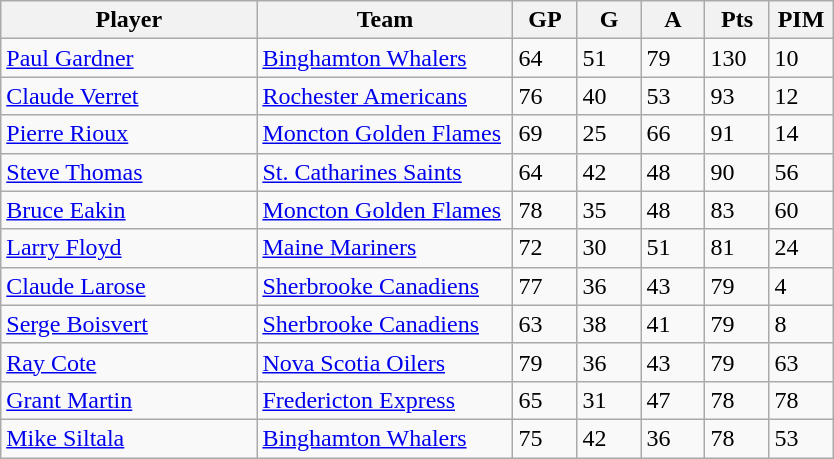<table class="wikitable">
<tr>
<th bgcolor="#DDDDFF" width="30%">Player</th>
<th bgcolor="#DDDDFF" width="30%">Team</th>
<th bgcolor="#DDDDFF" width="7.5%">GP</th>
<th bgcolor="#DDDDFF" width="7.5%">G</th>
<th bgcolor="#DDDDFF" width="7.5%">A</th>
<th bgcolor="#DDDDFF" width="7.5%">Pts</th>
<th bgcolor="#DDDDFF" width="7.5%">PIM</th>
</tr>
<tr>
<td><a href='#'>Paul Gardner</a></td>
<td><a href='#'>Binghamton Whalers</a></td>
<td>64</td>
<td>51</td>
<td>79</td>
<td>130</td>
<td>10</td>
</tr>
<tr>
<td><a href='#'>Claude Verret</a></td>
<td><a href='#'>Rochester Americans</a></td>
<td>76</td>
<td>40</td>
<td>53</td>
<td>93</td>
<td>12</td>
</tr>
<tr>
<td><a href='#'>Pierre Rioux</a></td>
<td><a href='#'>Moncton Golden Flames</a></td>
<td>69</td>
<td>25</td>
<td>66</td>
<td>91</td>
<td>14</td>
</tr>
<tr>
<td><a href='#'>Steve Thomas</a></td>
<td><a href='#'>St. Catharines Saints</a></td>
<td>64</td>
<td>42</td>
<td>48</td>
<td>90</td>
<td>56</td>
</tr>
<tr>
<td><a href='#'>Bruce Eakin</a></td>
<td><a href='#'>Moncton Golden Flames</a></td>
<td>78</td>
<td>35</td>
<td>48</td>
<td>83</td>
<td>60</td>
</tr>
<tr>
<td><a href='#'>Larry Floyd</a></td>
<td><a href='#'>Maine Mariners</a></td>
<td>72</td>
<td>30</td>
<td>51</td>
<td>81</td>
<td>24</td>
</tr>
<tr>
<td><a href='#'>Claude Larose</a></td>
<td><a href='#'>Sherbrooke Canadiens</a></td>
<td>77</td>
<td>36</td>
<td>43</td>
<td>79</td>
<td>4</td>
</tr>
<tr>
<td><a href='#'>Serge Boisvert</a></td>
<td><a href='#'>Sherbrooke Canadiens</a></td>
<td>63</td>
<td>38</td>
<td>41</td>
<td>79</td>
<td>8</td>
</tr>
<tr>
<td><a href='#'>Ray Cote</a></td>
<td><a href='#'>Nova Scotia Oilers</a></td>
<td>79</td>
<td>36</td>
<td>43</td>
<td>79</td>
<td>63</td>
</tr>
<tr>
<td><a href='#'>Grant Martin</a></td>
<td><a href='#'>Fredericton Express</a></td>
<td>65</td>
<td>31</td>
<td>47</td>
<td>78</td>
<td>78</td>
</tr>
<tr>
<td><a href='#'>Mike Siltala</a></td>
<td><a href='#'>Binghamton Whalers</a></td>
<td>75</td>
<td>42</td>
<td>36</td>
<td>78</td>
<td>53</td>
</tr>
</table>
